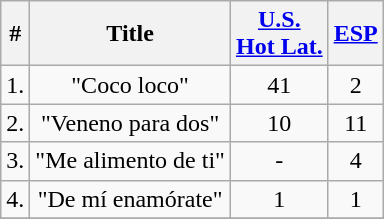<table class="wikitable">
<tr>
<th>#</th>
<th>Title</th>
<th><a href='#'>U.S.</a><br><a href='#'>Hot Lat.</a></th>
<th><a href='#'>ESP</a></th>
</tr>
<tr>
<td>1.</td>
<td align="center">"Coco loco"</td>
<td align="center">41</td>
<td align="center">2</td>
</tr>
<tr>
<td>2.</td>
<td align="center">"Veneno para dos"</td>
<td align="center">10</td>
<td align="center">11</td>
</tr>
<tr>
<td>3.</td>
<td align="center">"Me alimento de ti"</td>
<td align="center">-</td>
<td align="center">4</td>
</tr>
<tr>
<td>4.</td>
<td align="center">"De mí enamórate"</td>
<td align="center">1</td>
<td align="center">1</td>
</tr>
<tr>
</tr>
</table>
